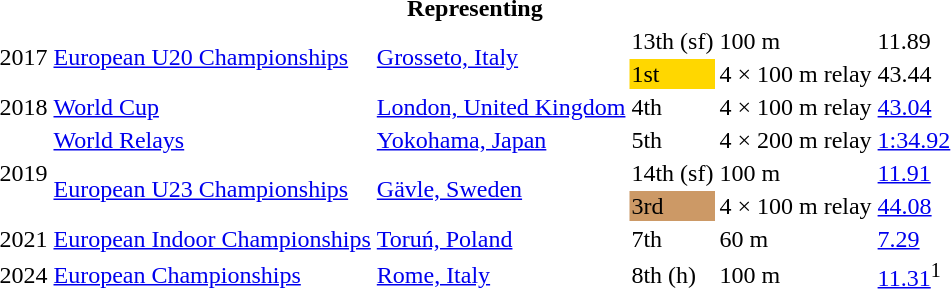<table>
<tr>
<th colspan="6">Representing </th>
</tr>
<tr>
<td rowspan=2>2017</td>
<td rowspan=2><a href='#'>European U20 Championships</a></td>
<td rowspan=2><a href='#'>Grosseto, Italy</a></td>
<td>13th (sf)</td>
<td>100 m</td>
<td>11.89</td>
</tr>
<tr>
<td bgcolor=gold>1st</td>
<td>4 × 100 m relay</td>
<td>43.44</td>
</tr>
<tr>
<td>2018</td>
<td><a href='#'>World Cup</a></td>
<td><a href='#'>London, United Kingdom</a></td>
<td>4th</td>
<td>4 × 100 m relay</td>
<td><a href='#'>43.04</a></td>
</tr>
<tr>
<td rowspan=3>2019</td>
<td><a href='#'>World Relays</a></td>
<td><a href='#'>Yokohama, Japan</a></td>
<td>5th</td>
<td>4 × 200 m relay</td>
<td><a href='#'>1:34.92</a></td>
</tr>
<tr>
<td rowspan=2><a href='#'>European U23 Championships</a></td>
<td rowspan=2><a href='#'>Gävle, Sweden</a></td>
<td>14th (sf)</td>
<td>100 m</td>
<td><a href='#'>11.91</a></td>
</tr>
<tr>
<td bgcolor=cc9966>3rd</td>
<td>4 × 100 m relay</td>
<td><a href='#'>44.08</a></td>
</tr>
<tr>
<td>2021</td>
<td><a href='#'>European Indoor Championships</a></td>
<td><a href='#'>Toruń, Poland</a></td>
<td>7th</td>
<td>60 m</td>
<td><a href='#'>7.29</a></td>
</tr>
<tr>
<td>2024</td>
<td><a href='#'>European Championships</a></td>
<td><a href='#'>Rome, Italy</a></td>
<td>8th (h)</td>
<td>100 m</td>
<td><a href='#'>11.31</a><sup>1</sup></td>
</tr>
</table>
